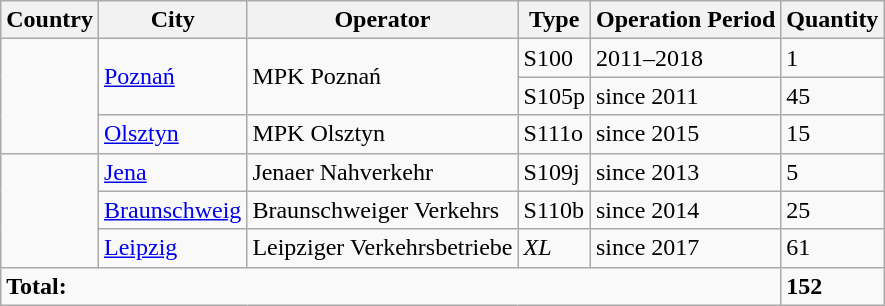<table class="wikitable">
<tr>
<th>Country</th>
<th>City</th>
<th>Operator</th>
<th>Type</th>
<th>Operation Period</th>
<th>Quantity</th>
</tr>
<tr>
<td rowspan="3"></td>
<td rowspan="2"><a href='#'>Poznań</a></td>
<td rowspan="2">MPK Poznań</td>
<td>S100</td>
<td>2011–2018</td>
<td>1</td>
</tr>
<tr>
<td>S105p</td>
<td>since 2011</td>
<td>45</td>
</tr>
<tr>
<td><a href='#'>Olsztyn</a></td>
<td>MPK Olsztyn</td>
<td>S111o</td>
<td>since 2015</td>
<td>15</td>
</tr>
<tr>
<td rowspan="3"></td>
<td><a href='#'>Jena</a></td>
<td>Jenaer Nahverkehr</td>
<td>S109j</td>
<td>since 2013</td>
<td>5</td>
</tr>
<tr>
<td><a href='#'>Braunschweig</a></td>
<td>Braunschweiger Verkehrs</td>
<td>S110b</td>
<td>since 2014</td>
<td>25</td>
</tr>
<tr>
<td><a href='#'>Leipzig</a></td>
<td>Leipziger Verkehrsbetriebe</td>
<td><em>XL</em></td>
<td>since 2017</td>
<td>61</td>
</tr>
<tr>
<td colspan="5"><strong>Total:</strong></td>
<td><strong>152</strong></td>
</tr>
</table>
